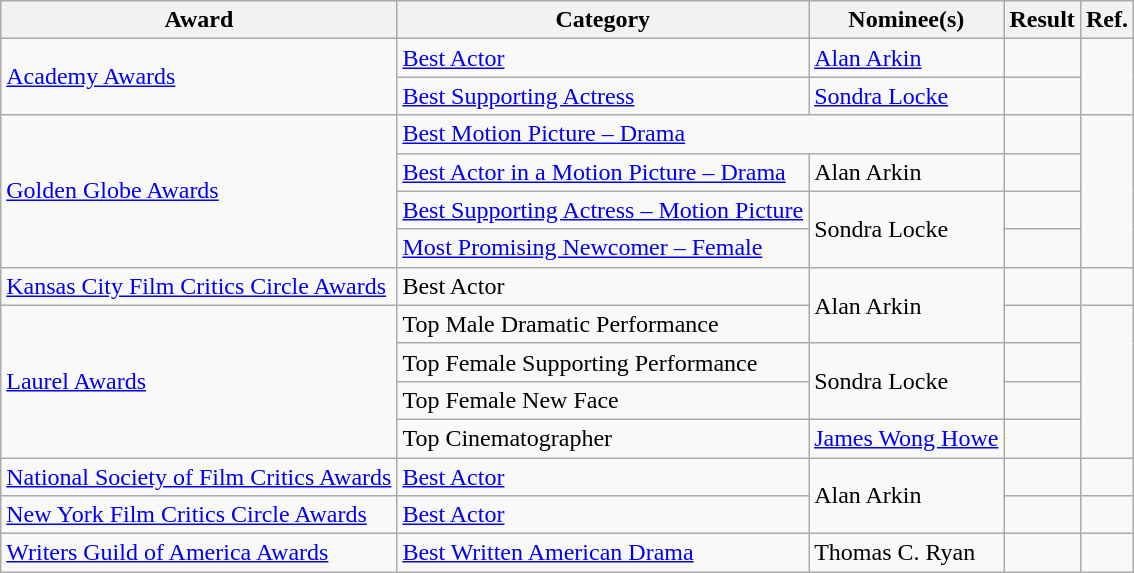<table class="wikitable plainrowheaders">
<tr>
<th>Award</th>
<th>Category</th>
<th>Nominee(s)</th>
<th>Result</th>
<th>Ref.</th>
</tr>
<tr>
<td rowspan="2"><a href='#'>Academy Awards</a></td>
<td><a href='#'>Best Actor</a></td>
<td><a href='#'>Alan Arkin</a></td>
<td></td>
<td align="center" rowspan="2"></td>
</tr>
<tr>
<td><a href='#'>Best Supporting Actress</a></td>
<td><a href='#'>Sondra Locke</a></td>
<td></td>
</tr>
<tr>
<td rowspan="4"><a href='#'>Golden Globe Awards</a></td>
<td colspan="2"><a href='#'>Best Motion Picture – Drama</a></td>
<td></td>
<td align="center" rowspan="4"></td>
</tr>
<tr>
<td><a href='#'>Best Actor in a Motion Picture – Drama</a></td>
<td>Alan Arkin</td>
<td></td>
</tr>
<tr>
<td><a href='#'>Best Supporting Actress – Motion Picture</a></td>
<td rowspan="2">Sondra Locke</td>
<td></td>
</tr>
<tr>
<td><a href='#'>Most Promising Newcomer – Female</a></td>
<td></td>
</tr>
<tr>
<td><a href='#'>Kansas City Film Critics Circle Awards</a></td>
<td>Best Actor</td>
<td rowspan="2">Alan Arkin</td>
<td></td>
<td align="center"></td>
</tr>
<tr>
<td rowspan="4"><a href='#'>Laurel Awards</a></td>
<td>Top Male Dramatic Performance</td>
<td></td>
<td align="center" rowspan="4"></td>
</tr>
<tr>
<td>Top Female Supporting Performance</td>
<td rowspan="2">Sondra Locke</td>
<td></td>
</tr>
<tr>
<td>Top Female New Face</td>
<td></td>
</tr>
<tr>
<td>Top Cinematographer</td>
<td><a href='#'>James Wong Howe</a></td>
<td></td>
</tr>
<tr>
<td><a href='#'>National Society of Film Critics Awards</a></td>
<td><a href='#'>Best Actor</a></td>
<td rowspan="2">Alan Arkin</td>
<td></td>
<td align="center"></td>
</tr>
<tr>
<td><a href='#'>New York Film Critics Circle Awards</a></td>
<td><a href='#'>Best Actor</a></td>
<td></td>
<td align="center"></td>
</tr>
<tr>
<td><a href='#'>Writers Guild of America Awards</a></td>
<td><a href='#'>Best Written American Drama</a></td>
<td>Thomas C. Ryan</td>
<td></td>
<td align="center"></td>
</tr>
</table>
